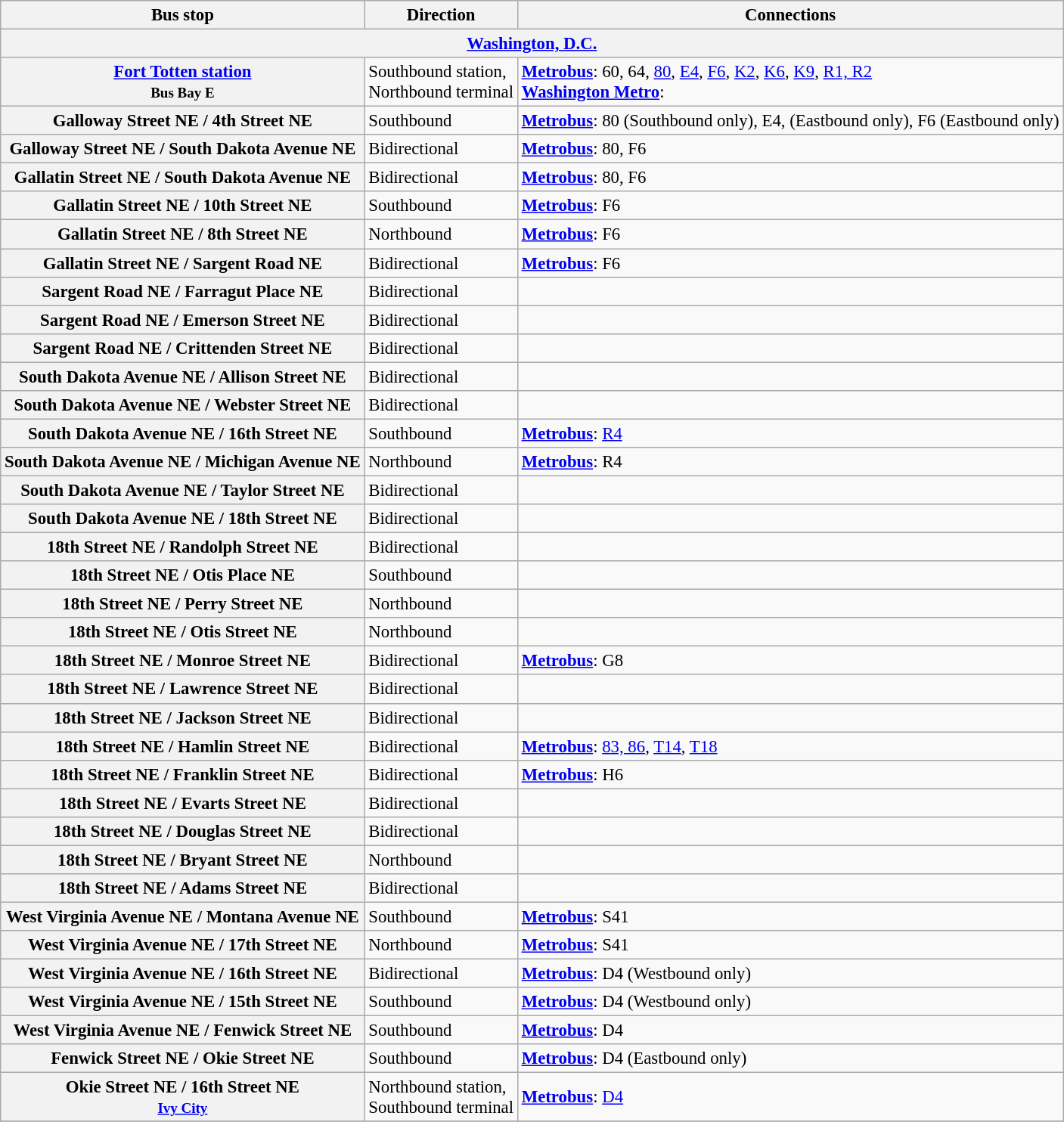<table class="wikitable collapsible collapsed" style="font-size: 95%;">
<tr>
<th>Bus stop</th>
<th>Direction</th>
<th>Connections</th>
</tr>
<tr>
<th colspan="3"><a href='#'>Washington, D.C.</a></th>
</tr>
<tr>
<th><a href='#'>Fort Totten station</a><br><small>Bus Bay E</small></th>
<td>Southbound station,<br>Northbound terminal</td>
<td> <strong><a href='#'>Metrobus</a></strong>: 60, 64, <a href='#'>80</a>, <a href='#'>E4</a>, <a href='#'>F6</a>, <a href='#'>K2</a>, <a href='#'>K6</a>, <a href='#'>K9</a>, <a href='#'>R1, R2</a><br> <strong><a href='#'>Washington Metro</a></strong>: </td>
</tr>
<tr>
<th>Galloway Street NE / 4th Street NE</th>
<td>Southbound</td>
<td> <strong><a href='#'>Metrobus</a></strong>: 80 (Southbound only), E4, (Eastbound only), F6 (Eastbound only)</td>
</tr>
<tr>
<th>Galloway Street NE / South Dakota Avenue NE</th>
<td>Bidirectional</td>
<td> <strong><a href='#'>Metrobus</a></strong>: 80, F6</td>
</tr>
<tr>
<th>Gallatin Street NE / South Dakota Avenue NE</th>
<td>Bidirectional</td>
<td> <strong><a href='#'>Metrobus</a></strong>: 80, F6</td>
</tr>
<tr>
<th>Gallatin Street NE / 10th Street NE</th>
<td>Southbound</td>
<td> <strong><a href='#'>Metrobus</a></strong>: F6</td>
</tr>
<tr>
<th>Gallatin Street NE / 8th Street NE</th>
<td>Northbound</td>
<td> <strong><a href='#'>Metrobus</a></strong>: F6</td>
</tr>
<tr>
<th>Gallatin Street NE / Sargent Road NE</th>
<td>Bidirectional</td>
<td> <strong><a href='#'>Metrobus</a></strong>: F6</td>
</tr>
<tr>
<th>Sargent Road NE / Farragut Place NE</th>
<td>Bidirectional</td>
<td></td>
</tr>
<tr>
<th>Sargent Road NE / Emerson Street NE</th>
<td>Bidirectional</td>
<td></td>
</tr>
<tr>
<th>Sargent Road NE / Crittenden Street NE</th>
<td>Bidirectional</td>
<td></td>
</tr>
<tr>
<th>South Dakota Avenue NE / Allison Street NE</th>
<td>Bidirectional</td>
<td></td>
</tr>
<tr>
<th>South Dakota Avenue NE / Webster Street NE</th>
<td>Bidirectional</td>
<td></td>
</tr>
<tr>
<th>South Dakota Avenue NE / 16th Street NE</th>
<td>Southbound</td>
<td> <strong><a href='#'>Metrobus</a></strong>: <a href='#'>R4</a></td>
</tr>
<tr>
<th>South Dakota Avenue NE / Michigan Avenue NE</th>
<td>Northbound</td>
<td> <strong><a href='#'>Metrobus</a></strong>: R4</td>
</tr>
<tr>
<th>South Dakota Avenue NE / Taylor Street NE</th>
<td>Bidirectional</td>
<td></td>
</tr>
<tr>
<th>South Dakota Avenue NE / 18th Street NE</th>
<td>Bidirectional</td>
<td></td>
</tr>
<tr>
<th>18th Street NE / Randolph Street NE</th>
<td>Bidirectional</td>
<td></td>
</tr>
<tr>
<th>18th Street NE / Otis Place NE</th>
<td>Southbound</td>
<td></td>
</tr>
<tr>
<th>18th Street NE / Perry Street NE</th>
<td>Northbound</td>
<td></td>
</tr>
<tr>
<th>18th Street NE / Otis Street NE</th>
<td>Northbound</td>
<td></td>
</tr>
<tr>
<th>18th Street NE / Monroe Street NE</th>
<td>Bidirectional</td>
<td> <strong><a href='#'>Metrobus</a></strong>: G8</td>
</tr>
<tr>
<th>18th Street NE / Lawrence Street NE</th>
<td>Bidirectional</td>
<td></td>
</tr>
<tr>
<th>18th Street NE / Jackson Street NE</th>
<td>Bidirectional</td>
<td></td>
</tr>
<tr>
<th>18th Street NE / Hamlin Street NE</th>
<td>Bidirectional</td>
<td> <strong><a href='#'>Metrobus</a></strong>: <a href='#'>83, 86</a>, <a href='#'>T14</a>, <a href='#'>T18</a></td>
</tr>
<tr>
<th>18th Street NE / Franklin Street NE</th>
<td>Bidirectional</td>
<td> <strong><a href='#'>Metrobus</a></strong>: H6</td>
</tr>
<tr>
<th>18th Street NE / Evarts Street NE</th>
<td>Bidirectional</td>
<td></td>
</tr>
<tr>
<th>18th Street NE / Douglas Street NE</th>
<td>Bidirectional</td>
<td></td>
</tr>
<tr>
<th>18th Street NE / Bryant Street NE</th>
<td>Northbound</td>
<td></td>
</tr>
<tr>
<th>18th Street NE / Adams Street NE</th>
<td>Bidirectional</td>
<td></td>
</tr>
<tr>
<th>West Virginia Avenue NE / Montana Avenue NE</th>
<td>Southbound</td>
<td> <strong><a href='#'>Metrobus</a></strong>: S41</td>
</tr>
<tr>
<th>West Virginia Avenue NE / 17th Street NE</th>
<td>Northbound</td>
<td> <strong><a href='#'>Metrobus</a></strong>: S41</td>
</tr>
<tr>
<th>West Virginia Avenue NE / 16th Street NE</th>
<td>Bidirectional</td>
<td> <strong><a href='#'>Metrobus</a></strong>: D4 (Westbound only)</td>
</tr>
<tr>
<th>West Virginia Avenue NE / 15th Street NE</th>
<td>Southbound</td>
<td> <strong><a href='#'>Metrobus</a></strong>: D4 (Westbound only)</td>
</tr>
<tr>
<th>West Virginia Avenue NE / Fenwick Street NE</th>
<td>Southbound</td>
<td> <strong><a href='#'>Metrobus</a></strong>: D4</td>
</tr>
<tr>
<th>Fenwick Street NE / Okie Street NE</th>
<td>Southbound</td>
<td> <strong><a href='#'>Metrobus</a></strong>: D4 (Eastbound only)</td>
</tr>
<tr>
<th>Okie Street NE / 16th Street NE<br><small><a href='#'>Ivy City</a></small></th>
<td>Northbound station,<br>Southbound terminal</td>
<td> <strong><a href='#'>Metrobus</a></strong>: <a href='#'>D4</a></td>
</tr>
<tr>
</tr>
</table>
